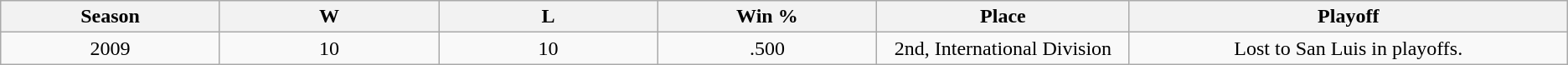<table class="wikitable">
<tr>
<th bgcolor="#DDDDFF" width="5%">Season</th>
<th bgcolor="#DDDDFF" width="5%">W</th>
<th bgcolor="#DDDDFF" width="5%">L</th>
<th bgcolor="#DDDDFF" width="5%">Win %</th>
<th bgcolor="#DDDDFF" width="5%">Place</th>
<th bgcolor="#DDDDFF" width="10%">Playoff</th>
</tr>
<tr align=center>
<td>2009</td>
<td>10</td>
<td>10</td>
<td>.500</td>
<td>2nd, International Division</td>
<td>Lost to San Luis in playoffs.</td>
</tr>
</table>
